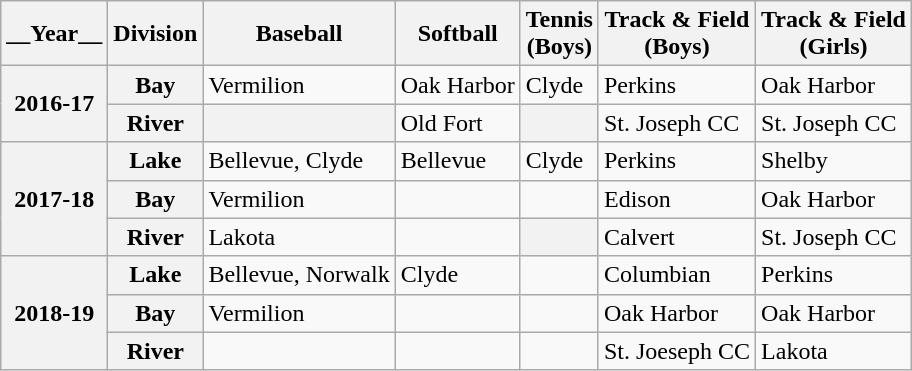<table class="wikitable">
<tr>
<th>__Year__</th>
<th>Division</th>
<th>Baseball</th>
<th>Softball</th>
<th>Tennis<br>(Boys)</th>
<th>Track & Field<br>(Boys)</th>
<th>Track & Field<br>(Girls)</th>
</tr>
<tr>
<th rowspan="2">2016-17</th>
<th>Bay</th>
<td>Vermilion</td>
<td>Oak Harbor</td>
<td>Clyde</td>
<td>Perkins</td>
<td>Oak Harbor</td>
</tr>
<tr>
<th>River</th>
<th></th>
<td>Old Fort</td>
<th></th>
<td>St. Joseph CC</td>
<td>St. Joseph CC</td>
</tr>
<tr>
<th rowspan="3">2017-18</th>
<th>Lake</th>
<td>Bellevue, Clyde</td>
<td>Bellevue</td>
<td>Clyde</td>
<td>Perkins</td>
<td>Shelby</td>
</tr>
<tr>
<th>Bay</th>
<td>Vermilion</td>
<td></td>
<td></td>
<td>Edison</td>
<td>Oak Harbor</td>
</tr>
<tr>
<th>River</th>
<td>Lakota</td>
<td></td>
<th></th>
<td>Calvert</td>
<td>St. Joseph CC</td>
</tr>
<tr>
<th rowspan="3">2018-19</th>
<th>Lake</th>
<td>Bellevue, Norwalk</td>
<td>Clyde</td>
<td></td>
<td>Columbian</td>
<td>Perkins</td>
</tr>
<tr>
<th>Bay</th>
<td>Vermilion</td>
<td></td>
<td></td>
<td>Oak Harbor</td>
<td>Oak Harbor</td>
</tr>
<tr>
<th>River</th>
<td></td>
<td></td>
<td></td>
<td>St. Joeseph CC</td>
<td>Lakota</td>
</tr>
</table>
